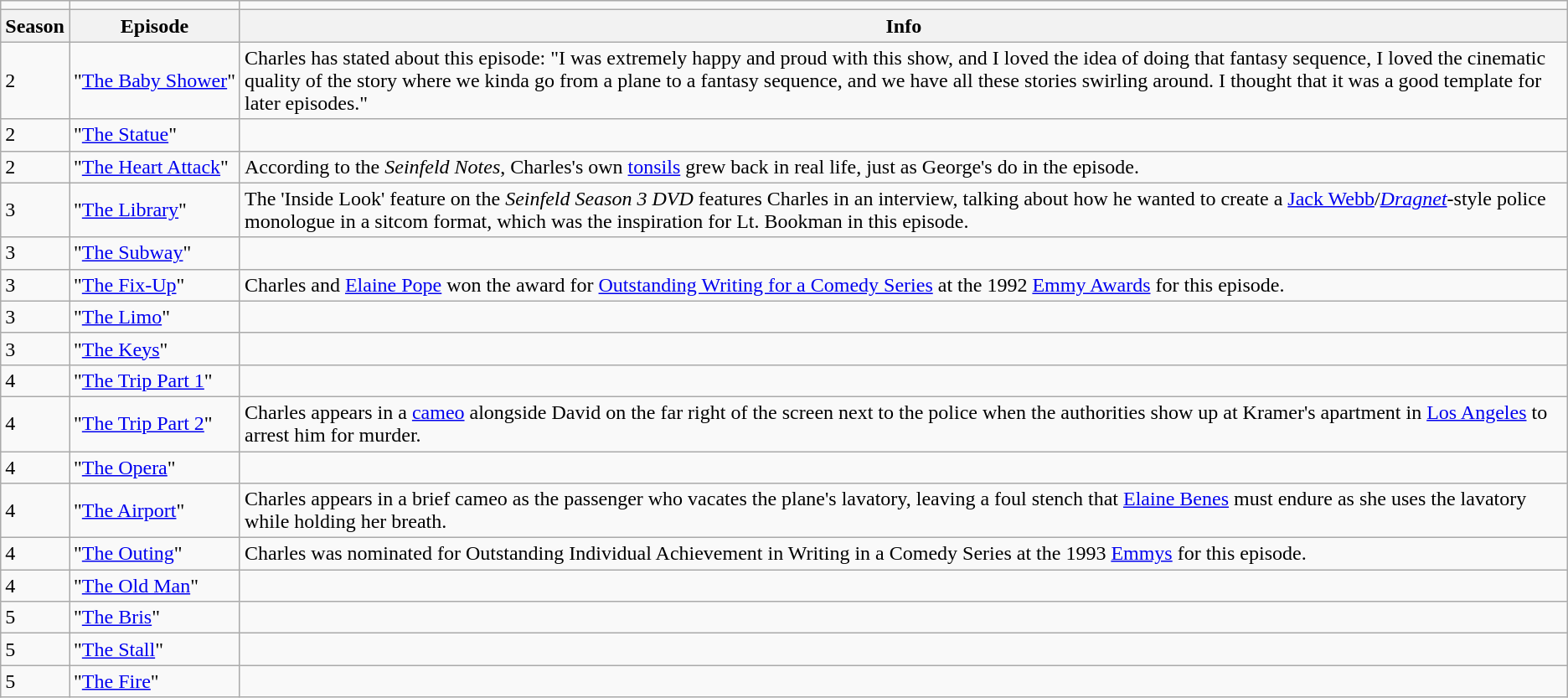<table class="wikitable">
<tr>
<td></td>
<td></td>
<td></td>
</tr>
<tr>
<th>Season</th>
<th>Episode</th>
<th>Info</th>
</tr>
<tr>
<td>2</td>
<td style=white-space:nowrap>"<a href='#'>The Baby Shower</a>"</td>
<td>Charles has stated about this episode: "I was extremely happy and proud with this show, and I loved the idea of doing that fantasy sequence, I loved the cinematic quality of the story where we kinda go from a plane to a fantasy sequence, and we have all these stories swirling around. I thought that it was a good template for later episodes."</td>
</tr>
<tr>
<td>2</td>
<td>"<a href='#'>The Statue</a>"</td>
<td></td>
</tr>
<tr>
<td>2</td>
<td>"<a href='#'>The Heart Attack</a>"</td>
<td>According to the <em>Seinfeld Notes</em>, Charles's own <a href='#'>tonsils</a> grew back in real life, just as George's do in the episode.</td>
</tr>
<tr>
<td>3</td>
<td>"<a href='#'>The Library</a>"</td>
<td>The 'Inside Look' feature on the <em>Seinfeld Season 3 DVD</em> features Charles in an interview, talking about how he wanted to create a <a href='#'>Jack Webb</a>/<em><a href='#'>Dragnet</a></em>-style police monologue in a sitcom format, which was the inspiration for Lt. Bookman in this episode.</td>
</tr>
<tr>
<td>3</td>
<td>"<a href='#'>The Subway</a>"</td>
<td></td>
</tr>
<tr>
<td>3</td>
<td>"<a href='#'>The Fix-Up</a>"</td>
<td>Charles and <a href='#'>Elaine Pope</a> won the award for <a href='#'>Outstanding Writing for a Comedy Series</a> at the 1992 <a href='#'>Emmy Awards</a> for this episode.</td>
</tr>
<tr>
<td>3</td>
<td>"<a href='#'>The Limo</a>"</td>
<td></td>
</tr>
<tr>
<td>3</td>
<td>"<a href='#'>The Keys</a>"</td>
<td></td>
</tr>
<tr>
<td>4</td>
<td>"<a href='#'>The Trip Part 1</a>"</td>
<td></td>
</tr>
<tr>
<td>4</td>
<td>"<a href='#'>The Trip Part 2</a>"</td>
<td>Charles appears in a <a href='#'>cameo</a> alongside David on the far right of the screen next to the police when the authorities show up at Kramer's apartment in <a href='#'>Los Angeles</a> to arrest him for murder.</td>
</tr>
<tr>
<td>4</td>
<td>"<a href='#'>The Opera</a>"</td>
<td></td>
</tr>
<tr>
<td>4</td>
<td>"<a href='#'>The Airport</a>"</td>
<td>Charles appears in a brief cameo as the passenger who vacates the plane's lavatory, leaving a foul stench that <a href='#'>Elaine Benes</a> must endure as she uses the lavatory while holding her breath.</td>
</tr>
<tr>
<td>4</td>
<td>"<a href='#'>The Outing</a>"</td>
<td>Charles was nominated for Outstanding Individual Achievement in Writing in a Comedy Series at the 1993 <a href='#'>Emmys</a> for this episode.</td>
</tr>
<tr>
<td>4</td>
<td>"<a href='#'>The Old Man</a>"</td>
<td></td>
</tr>
<tr>
<td>5</td>
<td>"<a href='#'>The Bris</a>"</td>
<td></td>
</tr>
<tr>
<td>5</td>
<td>"<a href='#'>The Stall</a>"</td>
<td></td>
</tr>
<tr>
<td>5</td>
<td>"<a href='#'>The Fire</a>"</td>
<td></td>
</tr>
</table>
